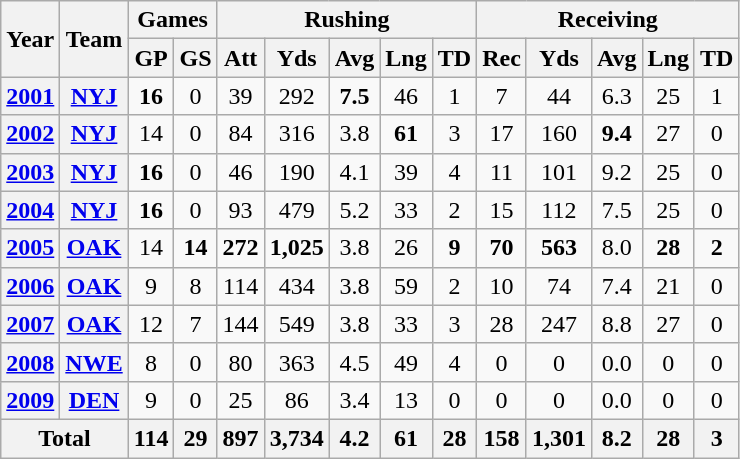<table class="wikitable" style="text-align:center;">
<tr>
<th rowspan="2">Year</th>
<th rowspan="2">Team</th>
<th colspan="2">Games</th>
<th colspan="5">Rushing</th>
<th colspan="5">Receiving</th>
</tr>
<tr>
<th>GP</th>
<th>GS</th>
<th>Att</th>
<th>Yds</th>
<th>Avg</th>
<th>Lng</th>
<th>TD</th>
<th>Rec</th>
<th>Yds</th>
<th>Avg</th>
<th>Lng</th>
<th>TD</th>
</tr>
<tr>
<th><a href='#'>2001</a></th>
<th><a href='#'>NYJ</a></th>
<td><strong>16</strong></td>
<td>0</td>
<td>39</td>
<td>292</td>
<td><strong>7.5</strong></td>
<td>46</td>
<td>1</td>
<td>7</td>
<td>44</td>
<td>6.3</td>
<td>25</td>
<td>1</td>
</tr>
<tr>
<th><a href='#'>2002</a></th>
<th><a href='#'>NYJ</a></th>
<td>14</td>
<td>0</td>
<td>84</td>
<td>316</td>
<td>3.8</td>
<td><strong>61</strong></td>
<td>3</td>
<td>17</td>
<td>160</td>
<td><strong>9.4</strong></td>
<td>27</td>
<td>0</td>
</tr>
<tr>
<th><a href='#'>2003</a></th>
<th><a href='#'>NYJ</a></th>
<td><strong>16</strong></td>
<td>0</td>
<td>46</td>
<td>190</td>
<td>4.1</td>
<td>39</td>
<td>4</td>
<td>11</td>
<td>101</td>
<td>9.2</td>
<td>25</td>
<td>0</td>
</tr>
<tr>
<th><a href='#'>2004</a></th>
<th><a href='#'>NYJ</a></th>
<td><strong>16</strong></td>
<td>0</td>
<td>93</td>
<td>479</td>
<td>5.2</td>
<td>33</td>
<td>2</td>
<td>15</td>
<td>112</td>
<td>7.5</td>
<td>25</td>
<td>0</td>
</tr>
<tr>
<th><a href='#'>2005</a></th>
<th><a href='#'>OAK</a></th>
<td>14</td>
<td><strong>14</strong></td>
<td><strong>272</strong></td>
<td><strong>1,025</strong></td>
<td>3.8</td>
<td>26</td>
<td><strong>9</strong></td>
<td><strong>70</strong></td>
<td><strong>563</strong></td>
<td>8.0</td>
<td><strong>28</strong></td>
<td><strong>2</strong></td>
</tr>
<tr>
<th><a href='#'>2006</a></th>
<th><a href='#'>OAK</a></th>
<td>9</td>
<td>8</td>
<td>114</td>
<td>434</td>
<td>3.8</td>
<td>59</td>
<td>2</td>
<td>10</td>
<td>74</td>
<td>7.4</td>
<td>21</td>
<td>0</td>
</tr>
<tr>
<th><a href='#'>2007</a></th>
<th><a href='#'>OAK</a></th>
<td>12</td>
<td>7</td>
<td>144</td>
<td>549</td>
<td>3.8</td>
<td>33</td>
<td>3</td>
<td>28</td>
<td>247</td>
<td>8.8</td>
<td>27</td>
<td>0</td>
</tr>
<tr>
<th><a href='#'>2008</a></th>
<th><a href='#'>NWE</a></th>
<td>8</td>
<td>0</td>
<td>80</td>
<td>363</td>
<td>4.5</td>
<td>49</td>
<td>4</td>
<td>0</td>
<td>0</td>
<td>0.0</td>
<td>0</td>
<td>0</td>
</tr>
<tr>
<th><a href='#'>2009</a></th>
<th><a href='#'>DEN</a></th>
<td>9</td>
<td>0</td>
<td>25</td>
<td>86</td>
<td>3.4</td>
<td>13</td>
<td>0</td>
<td>0</td>
<td>0</td>
<td>0.0</td>
<td>0</td>
<td>0</td>
</tr>
<tr>
<th colspan="2">Total</th>
<th>114</th>
<th>29</th>
<th>897</th>
<th>3,734</th>
<th>4.2</th>
<th>61</th>
<th>28</th>
<th>158</th>
<th>1,301</th>
<th>8.2</th>
<th>28</th>
<th>3</th>
</tr>
</table>
